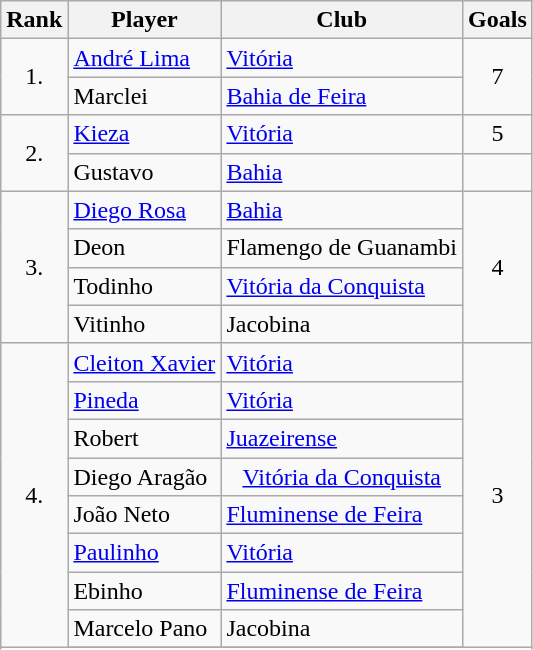<table class="wikitable sortable" style="text-align:center">
<tr>
<th>Rank</th>
<th>Player</th>
<th>Club</th>
<th>Goals</th>
</tr>
<tr>
<td rowspan="2">1.</td>
<td align="left"> <a href='#'>André Lima</a></td>
<td align="left"><a href='#'>Vitória</a></td>
<td rowspan="2">7</td>
</tr>
<tr>
<td align="left"> Marclei</td>
<td align="left"><a href='#'>Bahia de Feira</a></td>
</tr>
<tr>
<td rowspan="2">2.</td>
<td align="left"> <a href='#'>Kieza</a></td>
<td align="left"><a href='#'>Vitória</a></td>
<td Rowspan"2">5</td>
</tr>
<tr>
<td align="left"> Gustavo</td>
<td align="left"><a href='#'>Bahia</a></td>
</tr>
<tr>
<td rowspan="4">3.</td>
<td align="left"> <a href='#'>Diego Rosa</a></td>
<td align="left"><a href='#'>Bahia</a></td>
<td Rowspan="4">4</td>
</tr>
<tr>
<td align="left"> Deon</td>
<td align="left">Flamengo de Guanambi</td>
</tr>
<tr>
<td align="left"> Todinho</td>
<td align="left"><a href='#'>Vitória da Conquista</a></td>
</tr>
<tr>
<td align="left"> Vitinho</td>
<td align="left">Jacobina</td>
</tr>
<tr>
<td rowspan="9">4.</td>
<td align="left"> <a href='#'>Cleiton Xavier</a></td>
<td align="left"><a href='#'>Vitória</a></td>
<td rowspan="9">3</td>
</tr>
<tr>
<td align="left"> <a href='#'>Pineda</a></td>
<td align="left"><a href='#'>Vitória</a></td>
</tr>
<tr>
<td align="left"> Robert</td>
<td align="left"><a href='#'>Juazeirense</a></td>
</tr>
<tr>
<td align="left"> Diego Aragão</td>
<td><a href='#'>Vitória da Conquista</a></td>
</tr>
<tr>
<td align="left"> João Neto</td>
<td align="left"><a href='#'>Fluminense de Feira</a></td>
</tr>
<tr>
<td align="left"> <a href='#'>Paulinho</a></td>
<td align="left"><a href='#'>Vitória</a></td>
</tr>
<tr>
<td align="left"> Ebinho</td>
<td align="left"><a href='#'>Fluminense de Feira</a></td>
</tr>
<tr>
<td align="left"> Marcelo Pano</td>
<td align="left">Jacobina</td>
</tr>
<tr>
</tr>
</table>
